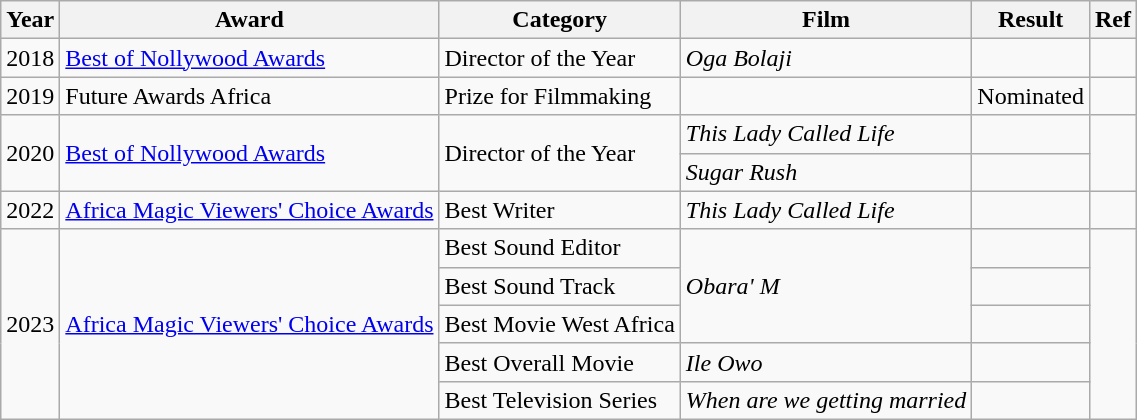<table class="wikitable sortable">
<tr>
<th>Year</th>
<th>Award</th>
<th>Category</th>
<th>Film</th>
<th>Result</th>
<th>Ref</th>
</tr>
<tr>
<td>2018</td>
<td><a href='#'>Best of Nollywood Awards</a></td>
<td>Director of the Year</td>
<td><em>Oga Bolaji</em></td>
<td></td>
<td></td>
</tr>
<tr>
<td>2019</td>
<td>Future Awards Africa</td>
<td>Prize for Filmmaking</td>
<td></td>
<td>Nominated</td>
<td></td>
</tr>
<tr>
<td rowspan="2">2020</td>
<td rowspan="2"><a href='#'>Best of Nollywood Awards</a></td>
<td rowspan="2">Director of the Year</td>
<td><em>This Lady Called Life</em></td>
<td></td>
<td rowspan="2"></td>
</tr>
<tr>
<td><em>Sugar Rush</em></td>
<td></td>
</tr>
<tr>
<td>2022</td>
<td><a href='#'>Africa Magic Viewers' Choice Awards</a></td>
<td>Best Writer</td>
<td><em>This Lady Called Life</em></td>
<td></td>
<td></td>
</tr>
<tr>
<td rowspan="5">2023</td>
<td rowspan="5"><a href='#'>Africa Magic Viewers' Choice Awards</a></td>
<td>Best Sound Editor</td>
<td rowspan="3"><em>Obara' M</em></td>
<td></td>
<td rowspan="5"></td>
</tr>
<tr>
<td>Best Sound Track</td>
<td></td>
</tr>
<tr>
<td>Best Movie West Africa</td>
<td></td>
</tr>
<tr>
<td>Best Overall Movie</td>
<td><em>Ile Owo</em></td>
<td></td>
</tr>
<tr>
<td>Best Television Series</td>
<td><em>When are we getting married</em></td>
<td></td>
</tr>
</table>
